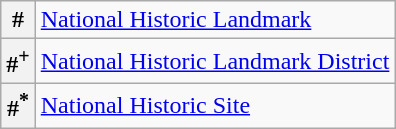<table class="wikitable">
<tr>
<th>#</th>
<td><a href='#'>National Historic Landmark</a></td>
</tr>
<tr>
<th>#<sup>+</sup></th>
<td><a href='#'>National Historic Landmark District</a></td>
</tr>
<tr>
<th>#<sup>*</sup></th>
<td><a href='#'>National Historic Site</a></td>
</tr>
</table>
